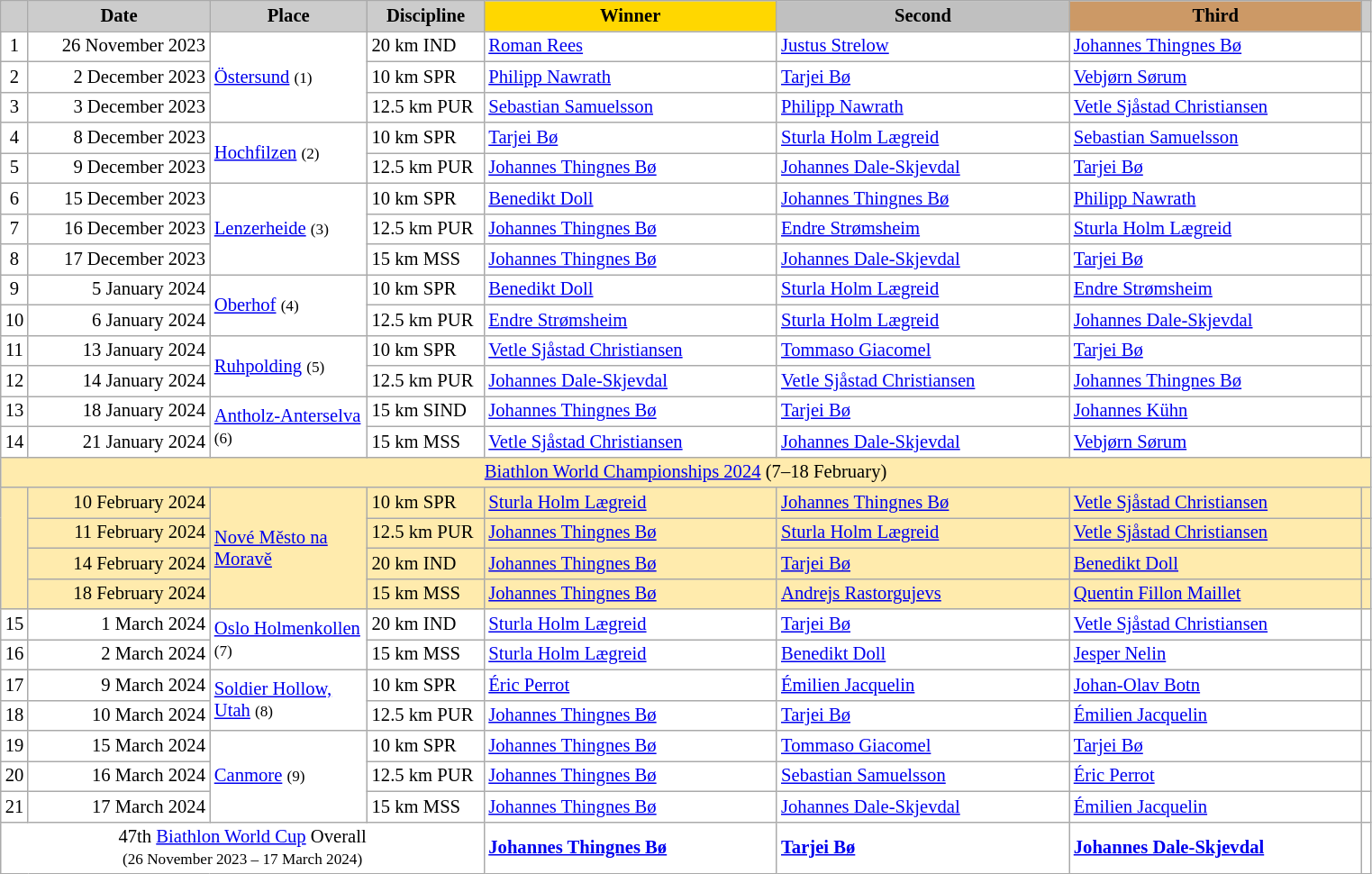<table class="wikitable plainrowheaders" style="background:#fff; font-size:86%; line-height:16px; border:grey solid 1px; border-collapse:collapse;">
<tr>
<th scope="col" style="background:#ccc; width=5 px;"></th>
<th scope="col" style="background:#ccc; width:128px;">Date</th>
<th scope="col" style="background:#ccc; width:110px;">Place <br> </th>
<th scope="col" style="background:#ccc; width:80px;">Discipline</th>
<th scope="col" style="background:gold; width:210px;">Winner</th>
<th scope="col" style="background:silver; width:210px;">Second</th>
<th scope="col" style="background:#c96; width:210px;">Third</th>
<th scope="col" style="background:#ccc; width=10 px;"></th>
</tr>
<tr>
<td align="center">1</td>
<td align="right">26 November 2023</td>
<td rowspan=3> <a href='#'>Östersund</a> <small>(1)</small></td>
<td>20 km IND</td>
<td> <a href='#'>Roman Rees</a></td>
<td> <a href='#'>Justus Strelow</a></td>
<td> <a href='#'>Johannes Thingnes Bø</a></td>
<td></td>
</tr>
<tr>
<td align="center">2</td>
<td align="right">2 December 2023</td>
<td>10 km SPR</td>
<td> <a href='#'>Philipp Nawrath</a></td>
<td> <a href='#'>Tarjei Bø</a></td>
<td> <a href='#'>Vebjørn Sørum</a></td>
<td></td>
</tr>
<tr>
<td align="center">3</td>
<td align="right">3 December 2023</td>
<td>12.5 km PUR</td>
<td> <a href='#'>Sebastian Samuelsson</a></td>
<td> <a href='#'>Philipp Nawrath</a></td>
<td> <a href='#'>Vetle Sjåstad Christiansen</a></td>
<td></td>
</tr>
<tr>
<td align="center">4</td>
<td align="right">8 December 2023</td>
<td rowspan=2> <a href='#'>Hochfilzen</a> <small>(2)</small></td>
<td>10 km SPR</td>
<td> <a href='#'>Tarjei Bø</a></td>
<td> <a href='#'>Sturla Holm Lægreid</a></td>
<td> <a href='#'>Sebastian Samuelsson</a></td>
<td></td>
</tr>
<tr>
<td align="center">5</td>
<td align="right">9 December 2023</td>
<td>12.5 km PUR</td>
<td> <a href='#'>Johannes Thingnes Bø</a></td>
<td> <a href='#'>Johannes Dale-Skjevdal</a></td>
<td> <a href='#'>Tarjei Bø</a></td>
<td></td>
</tr>
<tr>
<td align="center">6</td>
<td align="right">15 December 2023</td>
<td rowspan=3> <a href='#'>Lenzerheide</a> <small>(3)</small></td>
<td>10 km SPR</td>
<td> <a href='#'>Benedikt Doll</a></td>
<td> <a href='#'>Johannes Thingnes Bø</a></td>
<td> <a href='#'>Philipp Nawrath</a></td>
<td></td>
</tr>
<tr>
<td align="center">7</td>
<td align="right">16 December 2023</td>
<td>12.5 km PUR</td>
<td> <a href='#'>Johannes Thingnes Bø</a></td>
<td> <a href='#'>Endre Strømsheim</a></td>
<td> <a href='#'>Sturla Holm Lægreid</a></td>
<td></td>
</tr>
<tr>
<td align="center">8</td>
<td align="right">17 December 2023</td>
<td>15 km MSS</td>
<td> <a href='#'>Johannes Thingnes Bø</a></td>
<td> <a href='#'>Johannes Dale-Skjevdal</a></td>
<td> <a href='#'>Tarjei Bø</a></td>
<td></td>
</tr>
<tr>
<td align="center">9</td>
<td align="right">5 January 2024</td>
<td rowspan=2> <a href='#'>Oberhof</a> <small>(4)</small></td>
<td>10 km SPR</td>
<td> <a href='#'>Benedikt Doll</a></td>
<td> <a href='#'>Sturla Holm Lægreid</a></td>
<td> <a href='#'>Endre Strømsheim</a></td>
<td></td>
</tr>
<tr>
<td align="center">10</td>
<td align="right">6 January 2024</td>
<td>12.5 km PUR</td>
<td> <a href='#'>Endre Strømsheim</a></td>
<td> <a href='#'>Sturla Holm Lægreid</a></td>
<td> <a href='#'>Johannes Dale-Skjevdal</a></td>
<td></td>
</tr>
<tr>
<td align="center">11</td>
<td align="right">13 January 2024</td>
<td rowspan=2> <a href='#'>Ruhpolding</a> <small>(5)</small></td>
<td>10 km SPR</td>
<td> <a href='#'>Vetle Sjåstad Christiansen</a></td>
<td> <a href='#'>Tommaso Giacomel</a></td>
<td> <a href='#'>Tarjei Bø</a></td>
<td></td>
</tr>
<tr>
<td align="center">12</td>
<td align="right">14 January 2024</td>
<td>12.5 km PUR</td>
<td> <a href='#'>Johannes Dale-Skjevdal</a></td>
<td> <a href='#'>Vetle Sjåstad Christiansen</a></td>
<td> <a href='#'>Johannes Thingnes Bø</a></td>
<td></td>
</tr>
<tr>
<td align="center">13</td>
<td align="right">18 January 2024</td>
<td rowspan=2> <a href='#'>Antholz-Anterselva</a> <small>(6)</small></td>
<td>15 km SIND</td>
<td> <a href='#'>Johannes Thingnes Bø</a></td>
<td> <a href='#'>Tarjei Bø</a></td>
<td> <a href='#'>Johannes Kühn</a></td>
<td></td>
</tr>
<tr>
<td align="center">14</td>
<td align="right">21 January 2024</td>
<td>15 km MSS</td>
<td> <a href='#'>Vetle Sjåstad Christiansen</a></td>
<td> <a href='#'>Johannes Dale-Skjevdal</a></td>
<td> <a href='#'>Vebjørn Sørum</a></td>
<td></td>
</tr>
<tr style="background:#FFEBAD">
<td align=center colspan=8><a href='#'>Biathlon World Championships 2024</a> (7–18 February)</td>
</tr>
<tr style="background:#FFEBAD">
<td rowspan=4></td>
<td align="right">10 February 2024</td>
<td rowspan=4> <a href='#'>Nové Město na Moravě</a></td>
<td>10 km SPR</td>
<td> <a href='#'>Sturla Holm Lægreid</a></td>
<td> <a href='#'>Johannes Thingnes Bø</a></td>
<td> <a href='#'>Vetle Sjåstad Christiansen</a></td>
<td></td>
</tr>
<tr style="background:#FFEBAD">
<td align="right">11 February 2024</td>
<td>12.5 km PUR</td>
<td> <a href='#'>Johannes Thingnes Bø</a></td>
<td> <a href='#'>Sturla Holm Lægreid</a></td>
<td> <a href='#'>Vetle Sjåstad Christiansen</a></td>
<td></td>
</tr>
<tr style="background:#FFEBAD">
<td align="right">14 February 2024</td>
<td>20 km IND</td>
<td> <a href='#'>Johannes Thingnes Bø</a></td>
<td> <a href='#'>Tarjei Bø</a></td>
<td> <a href='#'>Benedikt Doll</a></td>
<td></td>
</tr>
<tr style="background:#FFEBAD">
<td align="right">18 February 2024</td>
<td>15 km MSS</td>
<td> <a href='#'>Johannes Thingnes Bø</a></td>
<td> <a href='#'>Andrejs Rastorgujevs</a></td>
<td> <a href='#'>Quentin Fillon Maillet</a></td>
<td></td>
</tr>
<tr>
<td align="center">15</td>
<td align="right">1 March 2024</td>
<td rowspan=2> <a href='#'>Oslo Holmenkollen</a> <small>(7)</small></td>
<td>20 km IND</td>
<td> <a href='#'>Sturla Holm Lægreid</a></td>
<td> <a href='#'>Tarjei Bø</a></td>
<td> <a href='#'>Vetle Sjåstad Christiansen</a></td>
<td></td>
</tr>
<tr>
<td align="center">16</td>
<td align="right">2 March 2024</td>
<td>15 km MSS</td>
<td> <a href='#'>Sturla Holm Lægreid</a></td>
<td> <a href='#'>Benedikt Doll</a></td>
<td> <a href='#'>Jesper Nelin</a></td>
<td></td>
</tr>
<tr>
<td align="center">17</td>
<td align="right">9 March 2024</td>
<td rowspan=2> <a href='#'>Soldier Hollow, Utah</a> <small>(8)</small></td>
<td>10 km SPR</td>
<td> <a href='#'>Éric Perrot</a></td>
<td> <a href='#'>Émilien Jacquelin</a></td>
<td> <a href='#'>Johan-Olav Botn</a></td>
<td></td>
</tr>
<tr>
<td align="center">18</td>
<td align="right">10 March 2024</td>
<td>12.5 km PUR</td>
<td> <a href='#'>Johannes Thingnes Bø</a></td>
<td> <a href='#'>Tarjei Bø</a></td>
<td> <a href='#'>Émilien Jacquelin</a></td>
<td></td>
</tr>
<tr>
<td align="center">19</td>
<td align="right">15 March 2024</td>
<td rowspan=3> <a href='#'>Canmore</a> <small>(9)</small></td>
<td>10 km SPR</td>
<td> <a href='#'>Johannes Thingnes Bø</a></td>
<td> <a href='#'>Tommaso Giacomel</a></td>
<td> <a href='#'>Tarjei Bø</a></td>
<td></td>
</tr>
<tr>
<td align="center">20</td>
<td align="right">16 March 2024</td>
<td>12.5 km PUR</td>
<td> <a href='#'>Johannes Thingnes Bø</a></td>
<td> <a href='#'>Sebastian Samuelsson</a></td>
<td> <a href='#'>Éric Perrot</a></td>
<td></td>
</tr>
<tr>
<td align="center">21</td>
<td align="right">17 March 2024</td>
<td>15 km MSS</td>
<td> <a href='#'>Johannes Thingnes Bø</a></td>
<td> <a href='#'>Johannes Dale-Skjevdal</a></td>
<td> <a href='#'>Émilien Jacquelin</a></td>
<td></td>
</tr>
<tr bgcolor="#FFFFFF">
<td colspan="4" align="center">47th <a href='#'>Biathlon World Cup</a> Overall<br><small>(26 November 2023 – 17 March 2024)</small></td>
<td> <strong><a href='#'>Johannes Thingnes Bø</a></strong></td>
<td> <strong><a href='#'>Tarjei Bø</a></strong></td>
<td> <strong><a href='#'>Johannes Dale-Skjevdal</a></strong></td>
<td></td>
</tr>
</table>
